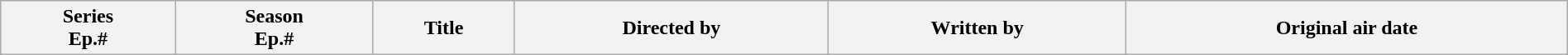<table class="wikitable plainrowheaders" style="width:100%; margin:auto;">
<tr>
<th>Series<br>Ep.#</th>
<th>Season<br>Ep.#</th>
<th>Title</th>
<th>Directed by</th>
<th>Written by</th>
<th>Original air date<br>











</th>
</tr>
</table>
